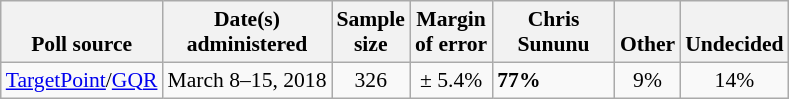<table class="wikitable" style="font-size:90%;">
<tr valign=bottom>
<th>Poll source</th>
<th>Date(s)<br>administered</th>
<th>Sample<br>size</th>
<th>Margin<br>of error</th>
<th style="width:75px;">Chris<br>Sununu</th>
<th>Other</th>
<th>Undecided</th>
</tr>
<tr>
<td><a href='#'>TargetPoint</a>/<a href='#'>GQR</a></td>
<td align=center>March 8–15, 2018</td>
<td align=center>326</td>
<td align=center>± 5.4%</td>
<td><strong>77%</strong></td>
<td align=center>9%</td>
<td align=center>14%</td>
</tr>
</table>
